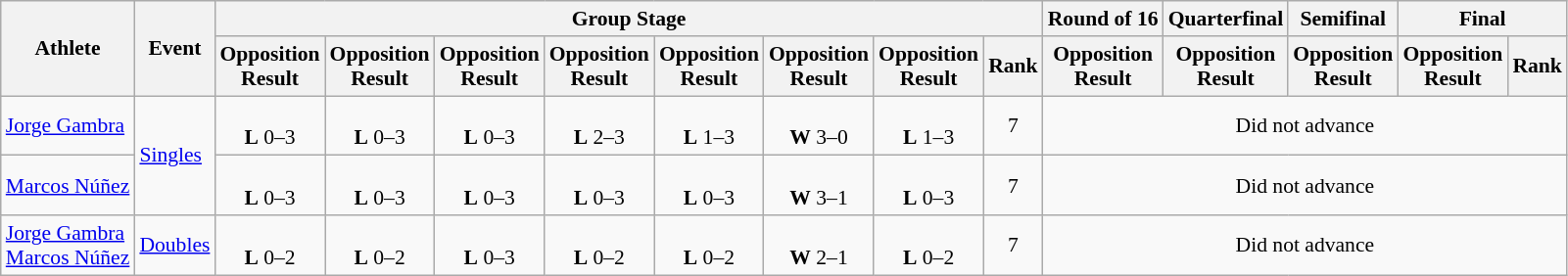<table class=wikitable style="font-size:90%">
<tr>
<th rowspan="2">Athlete</th>
<th rowspan="2">Event</th>
<th colspan="8">Group Stage</th>
<th>Round of 16</th>
<th>Quarterfinal</th>
<th>Semifinal</th>
<th colspan=2>Final</th>
</tr>
<tr>
<th>Opposition<br>Result</th>
<th>Opposition<br>Result</th>
<th>Opposition<br>Result</th>
<th>Opposition<br>Result</th>
<th>Opposition<br>Result</th>
<th>Opposition<br>Result</th>
<th>Opposition<br>Result</th>
<th>Rank</th>
<th>Opposition<br>Result</th>
<th>Opposition<br>Result</th>
<th>Opposition<br>Result</th>
<th>Opposition<br>Result</th>
<th>Rank</th>
</tr>
<tr align=center>
<td align=left><a href='#'>Jorge Gambra</a></td>
<td align=left rowspan=2><a href='#'>Singles</a></td>
<td><br><strong>L</strong> 0–3</td>
<td><br><strong>L</strong> 0–3</td>
<td><br><strong>L</strong> 0–3</td>
<td><br><strong>L</strong> 2–3</td>
<td><br><strong>L</strong> 1–3</td>
<td><br><strong>W</strong> 3–0</td>
<td><br><strong>L</strong> 1–3</td>
<td>7</td>
<td colspan=5>Did not advance</td>
</tr>
<tr align=center>
<td align=left><a href='#'>Marcos Núñez</a></td>
<td><br><strong>L</strong> 0–3</td>
<td><br><strong>L</strong> 0–3</td>
<td><br><strong>L</strong> 0–3</td>
<td><br><strong>L</strong> 0–3</td>
<td><br><strong>L</strong> 0–3</td>
<td><br><strong>W</strong> 3–1</td>
<td><br><strong>L</strong> 0–3</td>
<td>7</td>
<td colspan=5>Did not advance</td>
</tr>
<tr align=center>
<td align=left><a href='#'>Jorge Gambra</a><br><a href='#'>Marcos Núñez</a></td>
<td align=left><a href='#'>Doubles</a></td>
<td><br><strong>L</strong> 0–2</td>
<td><br><strong>L</strong> 0–2</td>
<td><br><strong>L</strong> 0–3</td>
<td><br><strong>L</strong> 0–2</td>
<td><br><strong>L</strong> 0–2</td>
<td><br><strong>W</strong> 2–1</td>
<td><br><strong>L</strong> 0–2</td>
<td>7</td>
<td colspan=5>Did not advance</td>
</tr>
</table>
